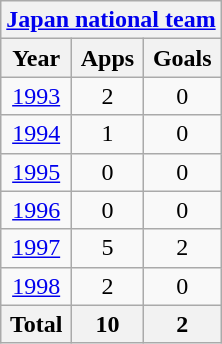<table class="wikitable" style="text-align:center">
<tr>
<th colspan=3><a href='#'>Japan national team</a></th>
</tr>
<tr>
<th>Year</th>
<th>Apps</th>
<th>Goals</th>
</tr>
<tr>
<td><a href='#'>1993</a></td>
<td>2</td>
<td>0</td>
</tr>
<tr>
<td><a href='#'>1994</a></td>
<td>1</td>
<td>0</td>
</tr>
<tr>
<td><a href='#'>1995</a></td>
<td>0</td>
<td>0</td>
</tr>
<tr>
<td><a href='#'>1996</a></td>
<td>0</td>
<td>0</td>
</tr>
<tr>
<td><a href='#'>1997</a></td>
<td>5</td>
<td>2</td>
</tr>
<tr>
<td><a href='#'>1998</a></td>
<td>2</td>
<td>0</td>
</tr>
<tr>
<th>Total</th>
<th>10</th>
<th>2</th>
</tr>
</table>
